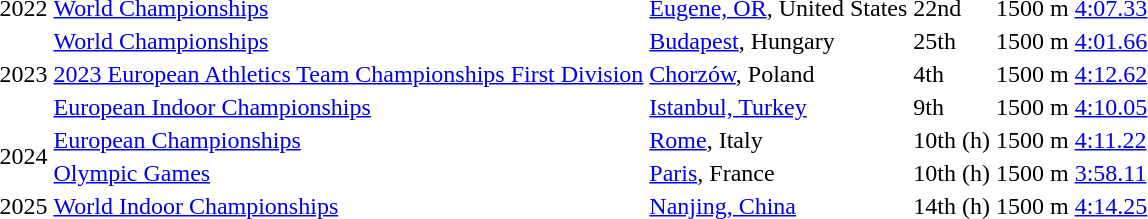<table>
<tr>
<td>2022</td>
<td><a href='#'>World Championships</a></td>
<td><a href='#'>Eugene, OR</a>, United States</td>
<td>22nd</td>
<td>1500 m</td>
<td><a href='#'>4:07.33</a></td>
</tr>
<tr>
<td rowspan=3>2023</td>
<td><a href='#'>World Championships</a></td>
<td><a href='#'>Budapest</a>, Hungary</td>
<td>25th</td>
<td>1500 m</td>
<td><a href='#'>4:01.66</a></td>
</tr>
<tr>
<td><a href='#'>2023 European Athletics Team Championships First Division</a></td>
<td><a href='#'>Chorzów</a>, Poland</td>
<td>4th</td>
<td>1500 m</td>
<td><a href='#'>4:12.62</a></td>
</tr>
<tr>
<td><a href='#'>European Indoor Championships</a></td>
<td><a href='#'>Istanbul, Turkey</a></td>
<td>9th</td>
<td>1500 m</td>
<td><a href='#'>4:10.05</a></td>
</tr>
<tr>
<td rowspan=2>2024</td>
<td><a href='#'>European Championships</a></td>
<td><a href='#'>Rome</a>, Italy</td>
<td>10th (h)</td>
<td>1500 m</td>
<td><a href='#'>4:11.22</a></td>
</tr>
<tr>
<td><a href='#'>Olympic Games</a></td>
<td><a href='#'>Paris</a>, France</td>
<td>10th (h)</td>
<td>1500 m</td>
<td><a href='#'>3:58.11</a></td>
</tr>
<tr>
<td>2025</td>
<td><a href='#'>World Indoor Championships</a></td>
<td><a href='#'>Nanjing, China</a></td>
<td>14th (h)</td>
<td>1500 m</td>
<td><a href='#'>4:14.25</a></td>
</tr>
</table>
